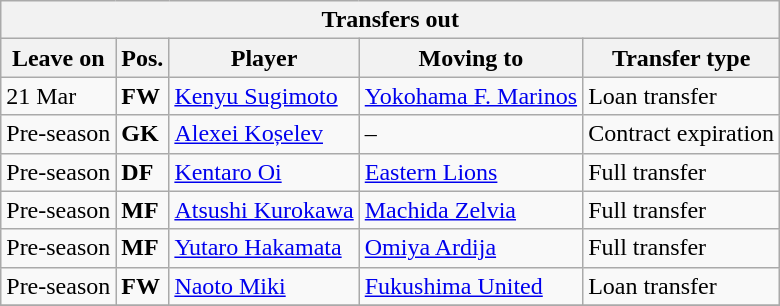<table class="wikitable sortable" style=“text-align:left;>
<tr>
<th colspan="5">Transfers out</th>
</tr>
<tr>
<th>Leave on</th>
<th>Pos.</th>
<th>Player</th>
<th>Moving to</th>
<th>Transfer type</th>
</tr>
<tr>
<td>21 Mar</td>
<td><strong>FW</strong></td>
<td> <a href='#'>Kenyu Sugimoto</a></td>
<td> <a href='#'>Yokohama F. Marinos</a></td>
<td>Loan transfer</td>
</tr>
<tr>
<td>Pre-season</td>
<td><strong>GK</strong></td>
<td> <a href='#'>Alexei Koșelev</a></td>
<td>–</td>
<td>Contract expiration</td>
</tr>
<tr>
<td>Pre-season</td>
<td><strong>DF</strong></td>
<td> <a href='#'>Kentaro Oi</a></td>
<td> <a href='#'>Eastern Lions</a></td>
<td>Full transfer</td>
</tr>
<tr>
<td>Pre-season</td>
<td><strong>MF</strong></td>
<td> <a href='#'>Atsushi Kurokawa</a></td>
<td> <a href='#'>Machida Zelvia</a></td>
<td>Full transfer</td>
</tr>
<tr>
<td>Pre-season</td>
<td><strong>MF</strong></td>
<td> <a href='#'>Yutaro Hakamata</a></td>
<td> <a href='#'>Omiya Ardija</a></td>
<td>Full transfer</td>
</tr>
<tr>
<td>Pre-season</td>
<td><strong>FW</strong></td>
<td> <a href='#'>Naoto Miki</a></td>
<td> <a href='#'>Fukushima United</a></td>
<td>Loan transfer</td>
</tr>
<tr>
</tr>
</table>
